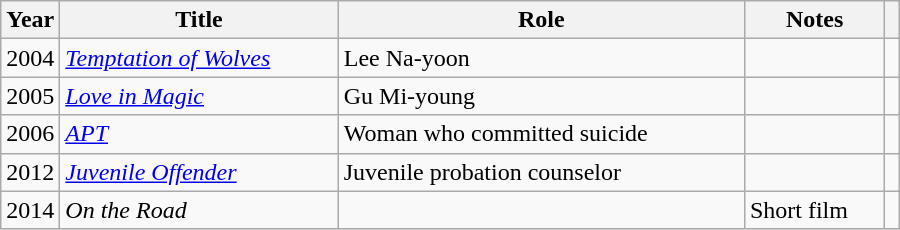<table class="wikitable sortable" style="width:600px">
<tr>
<th width=10>Year</th>
<th>Title</th>
<th>Role</th>
<th>Notes</th>
<th></th>
</tr>
<tr>
<td>2004</td>
<td><em><a href='#'>Temptation of Wolves</a></em></td>
<td>Lee Na-yoon</td>
<td></td>
<td></td>
</tr>
<tr>
<td>2005</td>
<td><em><a href='#'>Love in Magic</a></em></td>
<td>Gu Mi-young</td>
<td></td>
<td></td>
</tr>
<tr>
<td>2006</td>
<td><em><a href='#'>APT</a></em></td>
<td>Woman who committed suicide</td>
<td></td>
<td></td>
</tr>
<tr>
<td>2012</td>
<td><em><a href='#'>Juvenile Offender</a></em></td>
<td>Juvenile probation counselor</td>
<td></td>
<td></td>
</tr>
<tr>
<td>2014</td>
<td><em>On the Road</em></td>
<td></td>
<td>Short film</td>
<td></td>
</tr>
</table>
